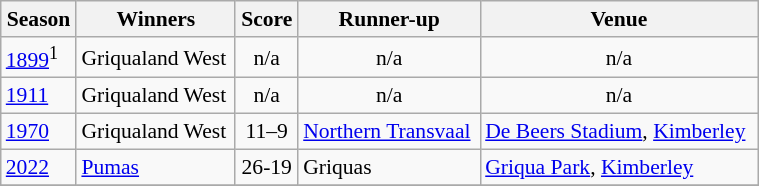<table class="wikitable" style="text-align:left; font-size:90%; width:40%">
<tr>
<th>Season</th>
<th>Winners</th>
<th>Score</th>
<th>Runner-up</th>
<th>Venue</th>
</tr>
<tr>
<td><a href='#'>1899</a><sup>1</sup></td>
<td>Griqualand West</td>
<td align=center>n/a</td>
<td align=center>n/a</td>
<td align=center>n/a</td>
</tr>
<tr>
<td><a href='#'>1911</a></td>
<td>Griqualand West</td>
<td align=center>n/a</td>
<td align=center>n/a</td>
<td align=center>n/a</td>
</tr>
<tr>
<td><a href='#'>1970</a></td>
<td>Griqualand West</td>
<td align=center>11–9</td>
<td><a href='#'>Northern Transvaal</a></td>
<td><a href='#'>De Beers Stadium</a>, <a href='#'>Kimberley</a></td>
</tr>
<tr>
<td><a href='#'>2022</a></td>
<td><a href='#'>Pumas</a></td>
<td align=center>26-19</td>
<td>Griquas</td>
<td><a href='#'>Griqua Park</a>, <a href='#'>Kimberley</a></td>
</tr>
<tr>
</tr>
</table>
